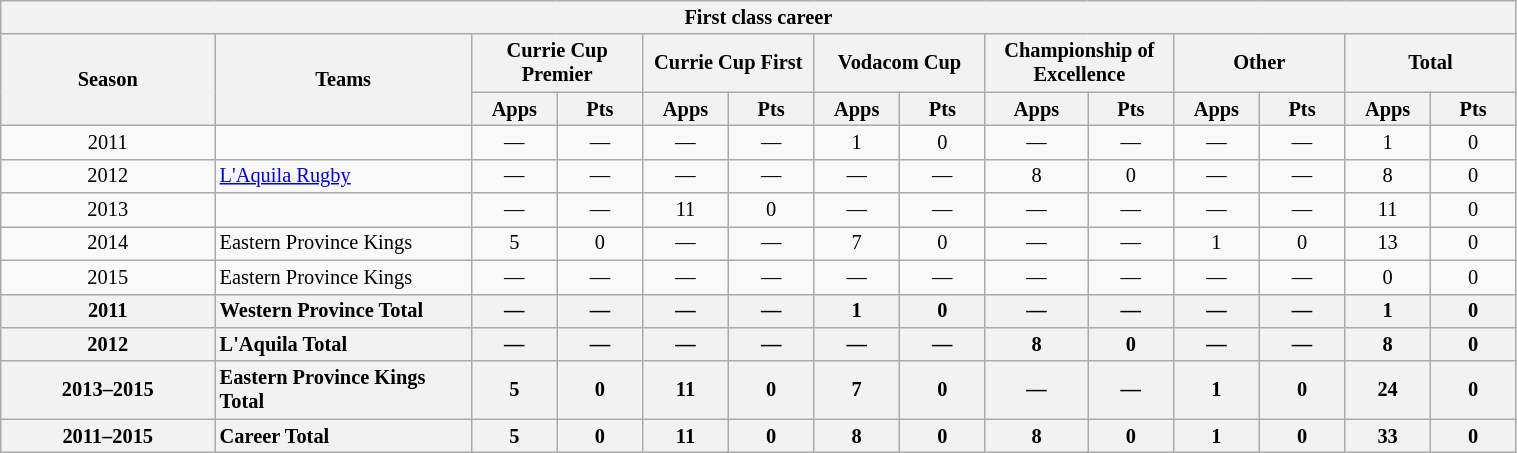<table class="wikitable" style="text-align:center; font-size:85%; width:80%">
<tr>
<th colspan=100%>First class career</th>
</tr>
<tr>
<th style="width:10%;" rowspan=2>Season</th>
<th style="width:12%;" rowspan=2>Teams</th>
<th colspan=2>Currie Cup Premier</th>
<th colspan=2>Currie Cup First</th>
<th colspan=2>Vodacom Cup</th>
<th colspan=2>Championship of Excellence</th>
<th colspan=2>Other</th>
<th colspan=2>Total</th>
</tr>
<tr>
<th style="width:4%;">Apps</th>
<th style="width:4%;">Pts</th>
<th style="width:4%;">Apps</th>
<th style="width:4%;">Pts</th>
<th style="width:4%;">Apps</th>
<th style="width:4%;">Pts</th>
<th style="width:4%;">Apps</th>
<th style="width:4%;">Pts</th>
<th style="width:4%;">Apps</th>
<th style="width:4%;">Pts</th>
<th style="width:4%;">Apps</th>
<th style="width:4%;">Pts</th>
</tr>
<tr>
<td>2011</td>
<td style="text-align:left;"></td>
<td>—</td>
<td>—</td>
<td>—</td>
<td>—</td>
<td>1</td>
<td>0</td>
<td>—</td>
<td>—</td>
<td>—</td>
<td>—</td>
<td>1</td>
<td>0</td>
</tr>
<tr>
<td>2012</td>
<td style="text-align:left;"><a href='#'>L'Aquila Rugby</a></td>
<td>—</td>
<td>—</td>
<td>—</td>
<td>—</td>
<td>—</td>
<td>—</td>
<td>8</td>
<td>0</td>
<td>—</td>
<td>—</td>
<td>8</td>
<td>0</td>
</tr>
<tr>
<td>2013</td>
<td style="text-align:left;"></td>
<td>—</td>
<td>—</td>
<td>11</td>
<td>0</td>
<td>—</td>
<td>—</td>
<td>—</td>
<td>—</td>
<td>—</td>
<td>—</td>
<td>11</td>
<td>0</td>
</tr>
<tr>
<td>2014</td>
<td style="text-align:left;">Eastern Province Kings</td>
<td>5</td>
<td>0</td>
<td>—</td>
<td>—</td>
<td>7</td>
<td>0</td>
<td>—</td>
<td>—</td>
<td>1</td>
<td>0</td>
<td>13</td>
<td>0</td>
</tr>
<tr>
<td>2015</td>
<td style="text-align:left;">Eastern Province Kings</td>
<td>—</td>
<td>—</td>
<td>—</td>
<td>—</td>
<td>—</td>
<td>—</td>
<td>—</td>
<td>—</td>
<td>—</td>
<td>—</td>
<td>0</td>
<td>0</td>
</tr>
<tr>
<th>2011</th>
<th style="text-align:left;">Western Province Total</th>
<th>—</th>
<th>—</th>
<th>—</th>
<th>—</th>
<th>1</th>
<th>0</th>
<th>—</th>
<th>—</th>
<th>—</th>
<th>—</th>
<th>1</th>
<th>0</th>
</tr>
<tr>
<th>2012</th>
<th style="text-align:left;">L'Aquila Total</th>
<th>—</th>
<th>—</th>
<th>—</th>
<th>—</th>
<th>—</th>
<th>—</th>
<th>8</th>
<th>0</th>
<th>—</th>
<th>—</th>
<th>8</th>
<th>0</th>
</tr>
<tr>
<th>2013–2015</th>
<th style="text-align:left;">Eastern Province Kings Total</th>
<th>5</th>
<th>0</th>
<th>11</th>
<th>0</th>
<th>7</th>
<th>0</th>
<th>—</th>
<th>—</th>
<th>1</th>
<th>0</th>
<th>24</th>
<th>0</th>
</tr>
<tr>
<th>2011–2015</th>
<th style="text-align:left;">Career Total</th>
<th>5</th>
<th>0</th>
<th>11</th>
<th>0</th>
<th>8</th>
<th>0</th>
<th>8</th>
<th>0</th>
<th>1</th>
<th>0</th>
<th>33</th>
<th>0</th>
</tr>
</table>
